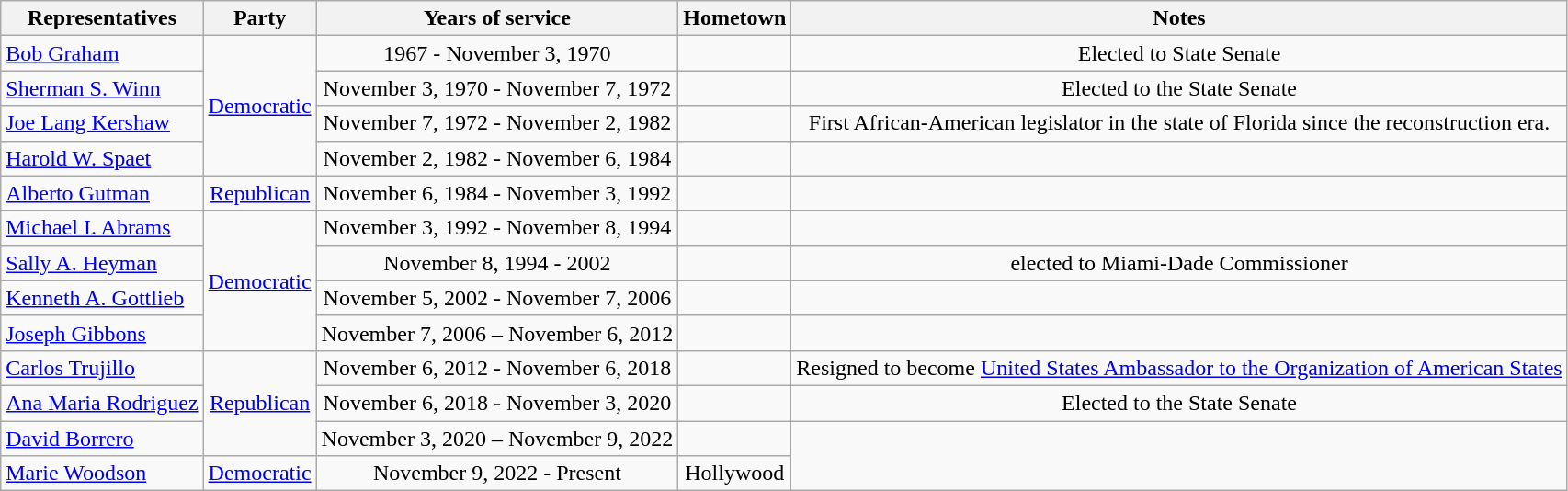<table class=wikitable style="text-align:center">
<tr>
<th>Representatives</th>
<th>Party</th>
<th>Years of service</th>
<th>Hometown</th>
<th>Notes</th>
</tr>
<tr>
<td align =left nowrap><a href='#'>Bob Graham</a></td>
<td rowspan=4 ><a href='#'>Democratic</a></td>
<td>1967 - November 3, 1970</td>
<td></td>
<td>Elected to State Senate</td>
</tr>
<tr>
<td align =left nowrap><a href='#'>Sherman S. Winn</a></td>
<td>November 3, 1970 - November 7, 1972</td>
<td></td>
<td>Elected to the State Senate</td>
</tr>
<tr>
<td align =left nowrap><a href='#'>Joe Lang Kershaw</a></td>
<td>November 7, 1972 - November 2, 1982</td>
<td></td>
<td>First African-American legislator in the state of Florida since the reconstruction era.</td>
</tr>
<tr>
<td align =left nowrap><a href='#'>Harold W. Spaet</a></td>
<td>November 2, 1982 - November 6, 1984</td>
<td></td>
<td></td>
</tr>
<tr>
<td align =left nowrap><a href='#'>Alberto Gutman</a></td>
<td><a href='#'>Republican</a></td>
<td>November 6, 1984 - November 3, 1992</td>
<td></td>
<td></td>
</tr>
<tr>
<td align =left nowrap><a href='#'>Michael I. Abrams</a></td>
<td rowspan=4 ><a href='#'>Democratic</a></td>
<td>November 3, 1992 - November 8, 1994</td>
<td></td>
<td></td>
</tr>
<tr>
<td align =left nowrap><a href='#'>Sally A. Heyman</a></td>
<td>November 8, 1994 - 2002</td>
<td></td>
<td>elected to Miami-Dade Commissioner</td>
</tr>
<tr>
<td align =left nowrap><a href='#'>Kenneth A. Gottlieb</a></td>
<td>November 5, 2002 - November 7, 2006</td>
<td></td>
<td></td>
</tr>
<tr>
<td align =left nowrap><a href='#'>Joseph Gibbons</a></td>
<td>November 7, 2006 – November 6, 2012</td>
<td></td>
<td></td>
</tr>
<tr>
<td align =left nowrap><a href='#'>Carlos Trujillo</a></td>
<td rowspan=3 ><a href='#'>Republican</a></td>
<td>November 6, 2012 - November 6, 2018</td>
<td></td>
<td>Resigned to become <a href='#'>United States Ambassador to the Organization of American States</a></td>
</tr>
<tr>
<td align =left nowrap><a href='#'>Ana Maria Rodriguez</a></td>
<td>November 6, 2018 - November 3, 2020</td>
<td></td>
<td>Elected to the State Senate</td>
</tr>
<tr>
<td align =left nowrap><a href='#'>David Borrero</a></td>
<td>November 3, 2020 – November 9, 2022</td>
<td></td>
</tr>
<tr>
<td align =left nowrap><a href='#'>Marie Woodson</a></td>
<td rowspan=1 ><a href='#'>Democratic</a></td>
<td>November 9, 2022 - Present</td>
<td>Hollywood</td>
</tr>
</table>
